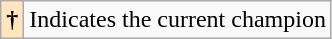<table class="wikitable">
<tr>
<th style="background-color: #ffe6bd">†</th>
<td>Indicates the current champion</td>
</tr>
</table>
